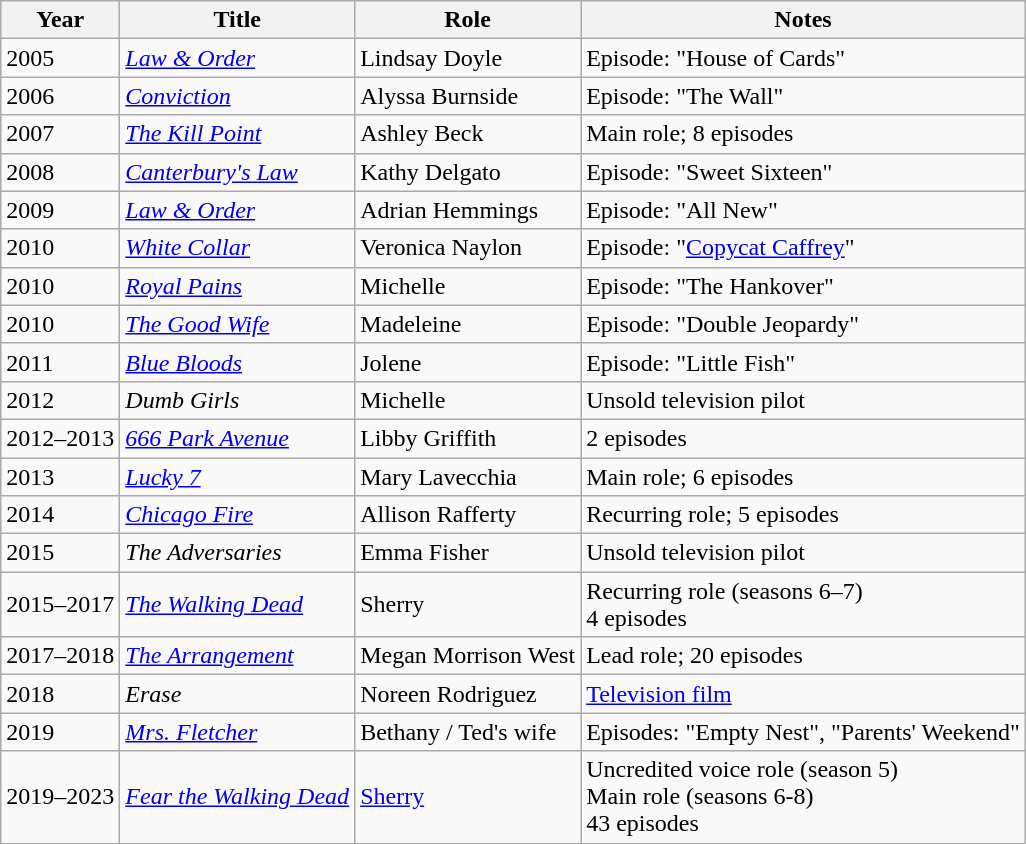<table class="wikitable sortable">
<tr>
<th>Year</th>
<th>Title</th>
<th>Role</th>
<th class="unsortable">Notes</th>
</tr>
<tr>
<td>2005</td>
<td><em><a href='#'>Law & Order</a></em></td>
<td>Lindsay Doyle</td>
<td>Episode: "House of Cards"</td>
</tr>
<tr>
<td>2006</td>
<td><em><a href='#'>Conviction</a></em></td>
<td>Alyssa Burnside</td>
<td>Episode: "The Wall"</td>
</tr>
<tr>
<td>2007</td>
<td><em><a href='#'>The Kill Point</a></em></td>
<td>Ashley Beck</td>
<td>Main role; 8 episodes</td>
</tr>
<tr>
<td>2008</td>
<td><em><a href='#'>Canterbury's Law</a></em></td>
<td>Kathy Delgato</td>
<td>Episode: "Sweet Sixteen"</td>
</tr>
<tr>
<td>2009</td>
<td><em><a href='#'>Law & Order</a></em></td>
<td>Adrian Hemmings</td>
<td>Episode: "All New"</td>
</tr>
<tr>
<td>2010</td>
<td><em><a href='#'>White Collar</a></em></td>
<td>Veronica Naylon</td>
<td>Episode: "<a href='#'>Copycat Caffrey</a>"</td>
</tr>
<tr>
<td>2010</td>
<td><em><a href='#'>Royal Pains</a></em></td>
<td>Michelle</td>
<td>Episode: "The Hankover"</td>
</tr>
<tr>
<td>2010</td>
<td><em><a href='#'>The Good Wife</a></em></td>
<td>Madeleine</td>
<td>Episode: "Double Jeopardy"</td>
</tr>
<tr>
<td>2011</td>
<td><em><a href='#'>Blue Bloods</a></em></td>
<td>Jolene</td>
<td>Episode: "Little Fish"</td>
</tr>
<tr>
<td>2012</td>
<td><em>Dumb Girls</em></td>
<td>Michelle</td>
<td>Unsold television pilot</td>
</tr>
<tr>
<td>2012–2013</td>
<td><em><a href='#'>666 Park Avenue</a></em></td>
<td>Libby Griffith</td>
<td>2 episodes</td>
</tr>
<tr>
<td>2013</td>
<td><em><a href='#'>Lucky 7</a></em></td>
<td>Mary Lavecchia</td>
<td>Main role; 6 episodes</td>
</tr>
<tr>
<td>2014</td>
<td><em><a href='#'>Chicago Fire</a></em></td>
<td>Allison Rafferty</td>
<td>Recurring role; 5 episodes</td>
</tr>
<tr>
<td>2015</td>
<td><em>The Adversaries</em></td>
<td>Emma Fisher</td>
<td>Unsold television pilot</td>
</tr>
<tr>
<td>2015–2017</td>
<td><em><a href='#'>The Walking Dead</a></em></td>
<td>Sherry</td>
<td>Recurring role (seasons 6–7) <br> 4 episodes</td>
</tr>
<tr>
<td>2017–2018</td>
<td><em><a href='#'>The Arrangement</a></em></td>
<td>Megan Morrison West</td>
<td>Lead role; 20 episodes</td>
</tr>
<tr>
<td>2018</td>
<td><em>Erase</em></td>
<td>Noreen Rodriguez</td>
<td><a href='#'>Television film</a></td>
</tr>
<tr>
<td>2019</td>
<td><em><a href='#'>Mrs. Fletcher</a></em></td>
<td>Bethany / Ted's wife</td>
<td>Episodes: "Empty Nest", "Parents' Weekend"</td>
</tr>
<tr>
<td>2019–2023</td>
<td><em><a href='#'>Fear the Walking Dead</a></em></td>
<td><a href='#'>Sherry</a></td>
<td>Uncredited voice role (season 5) <br>Main role (seasons 6-8) <br>43 episodes</td>
</tr>
</table>
